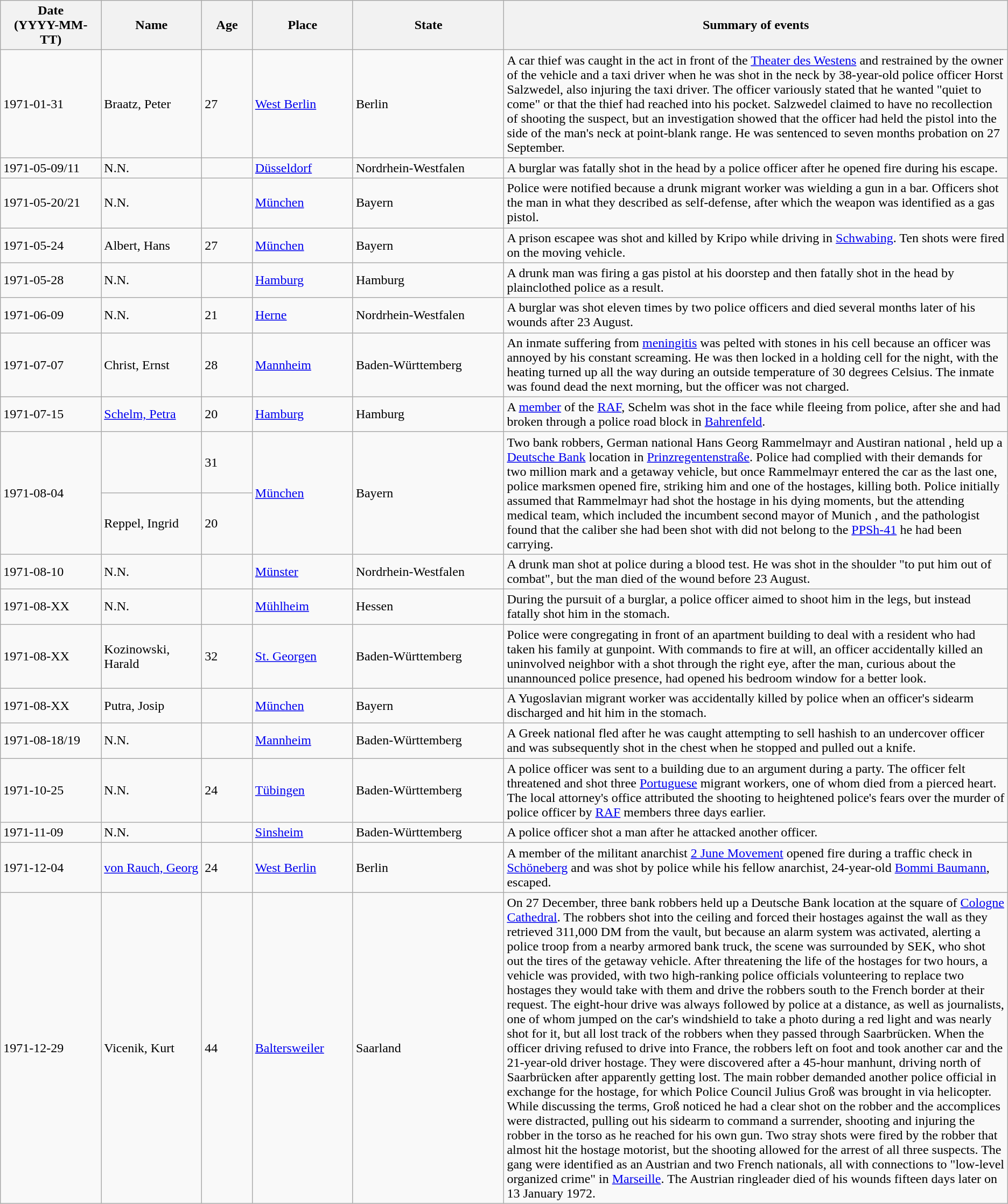<table class="wikitable sortable static-row-numbers static-row-header-text">
<tr>
<th style="width:10%;">Date<br>(YYYY-MM-TT)</th>
<th style="width:10%;">Name</th>
<th style="width:5%;">Age</th>
<th style="width:10%;">Place</th>
<th style="width:15%;">State</th>
<th style="width:50%;">Summary of events</th>
</tr>
<tr>
<td>1971-01-31</td>
<td>Braatz, Peter</td>
<td>27</td>
<td><a href='#'>West Berlin</a></td>
<td>Berlin</td>
<td>A car thief was caught in the act in front of the <a href='#'>Theater des Westens</a> and restrained by the owner of the vehicle and a taxi driver when he was shot in the neck by 38-year-old police officer Horst Salzwedel, also injuring the taxi driver. The officer variously stated that he wanted "quiet to come" or that the thief had reached into his pocket. Salzwedel claimed to have no recollection of shooting the suspect, but an investigation showed that the officer had held the pistol into the side of the man's neck at point-blank range. He was sentenced to seven months probation on 27 September.</td>
</tr>
<tr>
<td>1971-05-09/11</td>
<td>N.N.</td>
<td></td>
<td><a href='#'>Düsseldorf</a></td>
<td>Nordrhein-Westfalen</td>
<td>A burglar was fatally shot in the head by a police officer after he opened fire during his escape.</td>
</tr>
<tr>
<td>1971-05-20/21</td>
<td>N.N.</td>
<td></td>
<td><a href='#'>München</a></td>
<td>Bayern</td>
<td>Police were notified because a drunk migrant worker was wielding a gun in a bar. Officers shot the man in what they described as self-defense, after which the weapon was identified as a gas pistol.</td>
</tr>
<tr>
<td>1971-05-24</td>
<td>Albert, Hans</td>
<td>27</td>
<td><a href='#'>München</a></td>
<td>Bayern</td>
<td>A prison escapee was shot and killed by Kripo while driving in <a href='#'>Schwabing</a>. Ten shots were fired on the moving vehicle.</td>
</tr>
<tr>
<td>1971-05-28</td>
<td>N.N.</td>
<td></td>
<td><a href='#'>Hamburg</a></td>
<td>Hamburg</td>
<td>A drunk man was firing a gas pistol at his doorstep and then fatally shot in the head by plainclothed police as a result.</td>
</tr>
<tr>
<td>1971-06-09</td>
<td>N.N.</td>
<td>21</td>
<td><a href='#'>Herne</a></td>
<td>Nordrhein-Westfalen</td>
<td>A burglar was shot eleven times by two police officers and died several months later of his wounds after 23 August.</td>
</tr>
<tr>
<td>1971-07-07</td>
<td>Christ, Ernst</td>
<td>28</td>
<td><a href='#'>Mannheim</a></td>
<td>Baden-Württemberg</td>
<td>An inmate suffering from <a href='#'>meningitis</a> was pelted with stones in his cell because an officer was annoyed by his constant screaming. He was then locked in a holding cell for the night, with the heating turned up all the way during an outside temperature of 30 degrees Celsius. The inmate was found dead the next morning, but the officer was not charged.</td>
</tr>
<tr>
<td>1971-07-15</td>
<td><a href='#'>Schelm, Petra</a></td>
<td>20</td>
<td><a href='#'>Hamburg</a></td>
<td>Hamburg</td>
<td>A <a href='#'>member</a> of the <a href='#'>RAF</a>, Schelm was shot in the face while fleeing from police, after she and  had broken through a police road block in <a href='#'>Bahrenfeld</a>.</td>
</tr>
<tr>
<td rowspan=2>1971-08-04</td>
<td></td>
<td>31</td>
<td rowspan=2><a href='#'>München</a></td>
<td rowspan=2>Bayern</td>
<td rowspan="2">Two bank robbers, German national Hans Georg Rammelmayr and Austiran national , held up a <a href='#'>Deutsche Bank</a> location in <a href='#'>Prinzregentenstraße</a>. Police had complied with their demands for two million mark and a getaway vehicle, but once Rammelmayr entered the car as the last one, police marksmen opened fire, striking him and one of the hostages, killing both. Police initially assumed that Rammelmayr had shot the hostage in his dying moments, but the attending medical team, which included the incumbent second mayor of Munich , and the pathologist found that the caliber she had been shot with did not belong to the <a href='#'>PPSh-41</a> he had been carrying.</td>
</tr>
<tr>
<td>Reppel, Ingrid</td>
<td>20</td>
</tr>
<tr>
<td>1971-08-10</td>
<td>N.N.</td>
<td></td>
<td><a href='#'>Münster</a></td>
<td>Nordrhein-Westfalen</td>
<td>A drunk man shot at police during a blood test. He was shot in the shoulder "to put him out of combat", but the man died of the wound before 23 August.</td>
</tr>
<tr>
<td>1971-08-XX</td>
<td>N.N.</td>
<td></td>
<td><a href='#'>Mühlheim</a></td>
<td>Hessen</td>
<td>During the pursuit of a burglar, a police officer aimed to shoot him in the legs, but instead fatally shot him in the stomach.</td>
</tr>
<tr>
<td>1971-08-XX</td>
<td>Kozinowski, Harald</td>
<td>32</td>
<td><a href='#'>St. Georgen</a></td>
<td>Baden-Württemberg</td>
<td>Police were congregating in front of an apartment building to deal with a resident who had taken his family at gunpoint. With commands to fire at will, an officer accidentally killed an uninvolved neighbor with a shot through the right eye, after the man, curious about the unannounced police presence, had opened his bedroom window for a better look.</td>
</tr>
<tr>
<td>1971-08-XX</td>
<td>Putra, Josip</td>
<td></td>
<td><a href='#'>München</a></td>
<td>Bayern</td>
<td>A Yugoslavian migrant worker was accidentally killed by police when an officer's sidearm discharged and hit him in the stomach.</td>
</tr>
<tr>
<td>1971-08-18/19</td>
<td>N.N.</td>
<td></td>
<td><a href='#'>Mannheim</a></td>
<td>Baden-Württemberg</td>
<td>A Greek national fled after he was caught attempting to sell hashish to an undercover officer and was subsequently shot in the chest when he stopped and pulled out a knife.</td>
</tr>
<tr>
<td>1971-10-25</td>
<td>N.N.</td>
<td>24</td>
<td><a href='#'>Tübingen</a></td>
<td>Baden-Württemberg</td>
<td>A police officer was sent to a building due to an argument during a party. The officer felt threatened and shot three <a href='#'>Portuguese</a> migrant workers, one of whom died from a pierced heart. The local attorney's office attributed the shooting to heightened police's fears over the murder of police officer  by <a href='#'>RAF</a> members three days earlier.</td>
</tr>
<tr>
<td>1971-11-09</td>
<td>N.N.</td>
<td></td>
<td><a href='#'>Sinsheim</a></td>
<td>Baden-Württemberg</td>
<td>A police officer shot a man after he attacked another officer.</td>
</tr>
<tr>
<td>1971-12-04</td>
<td><a href='#'>von Rauch, Georg</a></td>
<td>24</td>
<td><a href='#'>West Berlin</a></td>
<td>Berlin</td>
<td>A member of the militant anarchist <a href='#'>2 June Movement</a> opened fire during a traffic check in <a href='#'>Schöneberg</a> and was shot by police while his fellow anarchist, 24-year-old <a href='#'>Bommi Baumann</a>, escaped.</td>
</tr>
<tr>
<td>1971-12-29</td>
<td>Vicenik, Kurt</td>
<td>44</td>
<td><a href='#'>Baltersweiler</a></td>
<td>Saarland</td>
<td>On 27 December, three bank robbers held up a Deutsche Bank location at the square of <a href='#'>Cologne Cathedral</a>. The robbers shot into the ceiling and forced their hostages against the wall as they retrieved 311,000 DM from the vault, but because an alarm system was activated, alerting a police troop from a nearby armored bank truck, the scene was surrounded by SEK, who shot out the tires of the getaway vehicle. After threatening the life of the hostages for two hours, a vehicle was provided, with two high-ranking police officials volunteering to replace two hostages they would take with them and drive the robbers south to the French border at their request. The eight-hour drive was always followed by police at a distance, as well as journalists, one of whom jumped on the car's windshield to take a photo during a red light and was nearly shot for it, but all lost track of the robbers when they passed through Saarbrücken. When the officer driving refused to drive into France, the robbers left on foot and took another car and the 21-year-old driver hostage. They were discovered after a 45-hour manhunt, driving north of Saarbrücken after apparently getting lost. The main robber demanded another police official in exchange for the hostage, for which Police Council Julius Groß was brought in via helicopter. While discussing the terms, Groß noticed he had a clear shot on the robber and the accomplices were distracted, pulling out his sidearm to command a surrender, shooting and injuring the robber in the torso as he reached for his own gun. Two stray shots were fired by the robber that almost hit the hostage motorist, but the shooting allowed for the arrest of all three suspects. The gang were identified as an Austrian and two French nationals, all with connections to "low-level organized crime" in <a href='#'>Marseille</a>. The Austrian ringleader died of his wounds fifteen days later on 13 January 1972.</td>
</tr>
</table>
